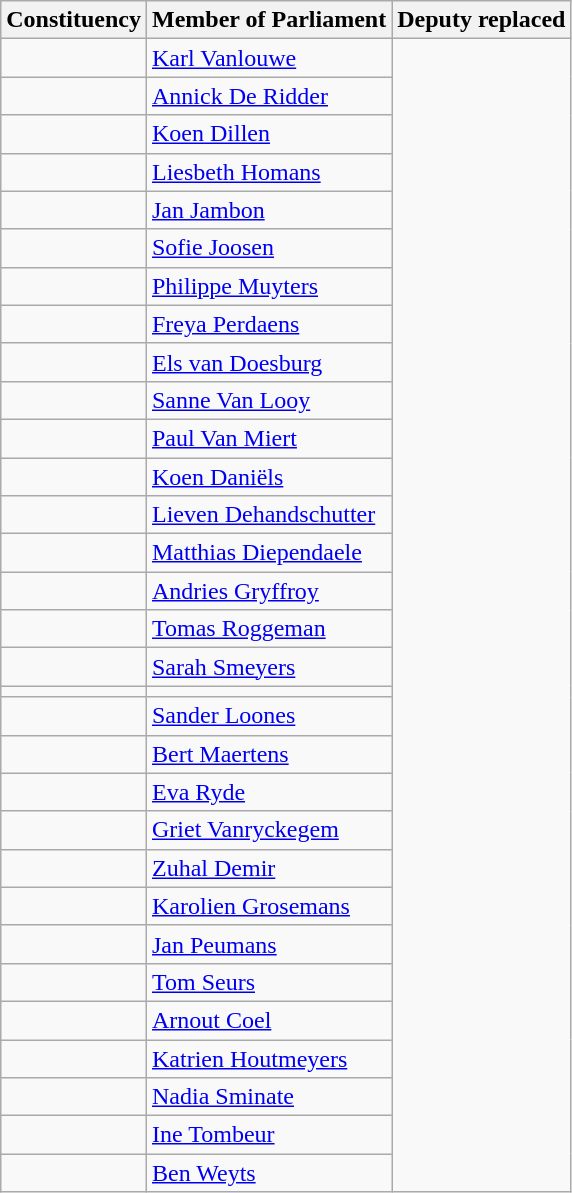<table class="wikitable">
<tr>
<th>Constituency</th>
<th>Member of Parliament</th>
<th>Deputy replaced</th>
</tr>
<tr>
<td></td>
<td><a href='#'>Karl Vanlouwe</a></td>
<td rowspan="31"></td>
</tr>
<tr>
<td></td>
<td><a href='#'>Annick De Ridder</a></td>
</tr>
<tr>
<td></td>
<td><a href='#'>Koen Dillen</a></td>
</tr>
<tr>
<td></td>
<td><a href='#'>Liesbeth Homans</a></td>
</tr>
<tr>
<td></td>
<td><a href='#'>Jan Jambon</a></td>
</tr>
<tr>
<td></td>
<td><a href='#'>Sofie Joosen</a></td>
</tr>
<tr>
<td></td>
<td><a href='#'>Philippe Muyters</a></td>
</tr>
<tr>
<td></td>
<td><a href='#'>Freya Perdaens</a></td>
</tr>
<tr>
<td></td>
<td><a href='#'>Els van Doesburg</a></td>
</tr>
<tr>
<td></td>
<td><a href='#'>Sanne Van Looy</a></td>
</tr>
<tr>
<td></td>
<td><a href='#'>Paul Van Miert</a></td>
</tr>
<tr>
<td></td>
<td><a href='#'>Koen Daniëls</a></td>
</tr>
<tr>
<td></td>
<td><a href='#'>Lieven Dehandschutter</a></td>
</tr>
<tr>
<td></td>
<td><a href='#'>Matthias Diependaele</a></td>
</tr>
<tr>
<td></td>
<td><a href='#'>Andries Gryffroy</a></td>
</tr>
<tr>
<td></td>
<td><a href='#'>Tomas Roggeman</a></td>
</tr>
<tr>
<td></td>
<td><a href='#'>Sarah Smeyers</a></td>
</tr>
<tr>
<td></td>
<td></td>
</tr>
<tr>
<td></td>
<td><a href='#'>Sander Loones</a></td>
</tr>
<tr>
<td></td>
<td><a href='#'>Bert Maertens</a></td>
</tr>
<tr>
<td></td>
<td><a href='#'>Eva Ryde</a></td>
</tr>
<tr>
<td></td>
<td><a href='#'>Griet Vanryckegem</a></td>
</tr>
<tr>
<td></td>
<td><a href='#'>Zuhal Demir</a></td>
</tr>
<tr>
<td></td>
<td><a href='#'>Karolien Grosemans</a></td>
</tr>
<tr>
<td></td>
<td><a href='#'>Jan Peumans</a></td>
</tr>
<tr>
<td></td>
<td><a href='#'>Tom Seurs</a></td>
</tr>
<tr>
<td></td>
<td><a href='#'>Arnout Coel</a></td>
</tr>
<tr>
<td></td>
<td><a href='#'>Katrien Houtmeyers</a></td>
</tr>
<tr>
<td></td>
<td><a href='#'>Nadia Sminate</a></td>
</tr>
<tr>
<td></td>
<td><a href='#'>Ine Tombeur</a></td>
</tr>
<tr>
<td></td>
<td><a href='#'>Ben Weyts</a></td>
</tr>
</table>
